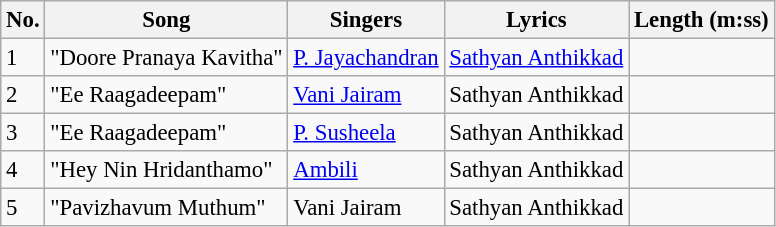<table class="wikitable" style="font-size:95%;">
<tr>
<th>No.</th>
<th>Song</th>
<th>Singers</th>
<th>Lyrics</th>
<th>Length (m:ss)</th>
</tr>
<tr>
<td>1</td>
<td>"Doore Pranaya Kavitha"</td>
<td><a href='#'>P. Jayachandran</a></td>
<td><a href='#'>Sathyan Anthikkad</a></td>
<td></td>
</tr>
<tr>
<td>2</td>
<td>"Ee Raagadeepam"</td>
<td><a href='#'>Vani Jairam</a></td>
<td>Sathyan Anthikkad</td>
<td></td>
</tr>
<tr>
<td>3</td>
<td>"Ee Raagadeepam"</td>
<td><a href='#'>P. Susheela</a></td>
<td>Sathyan Anthikkad</td>
<td></td>
</tr>
<tr>
<td>4</td>
<td>"Hey Nin Hridanthamo"</td>
<td><a href='#'>Ambili</a></td>
<td>Sathyan Anthikkad</td>
<td></td>
</tr>
<tr>
<td>5</td>
<td>"Pavizhavum Muthum"</td>
<td>Vani Jairam</td>
<td>Sathyan Anthikkad</td>
<td></td>
</tr>
</table>
